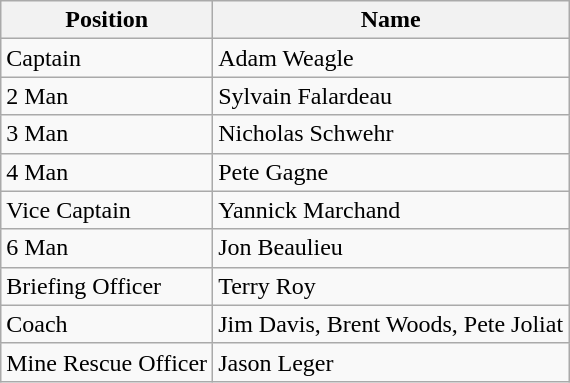<table class="wikitable">
<tr>
<th>Position</th>
<th>Name</th>
</tr>
<tr>
<td>Captain</td>
<td>Adam Weagle</td>
</tr>
<tr>
<td>2 Man</td>
<td>Sylvain Falardeau</td>
</tr>
<tr>
<td>3 Man</td>
<td>Nicholas Schwehr</td>
</tr>
<tr>
<td>4 Man</td>
<td>Pete Gagne</td>
</tr>
<tr>
<td>Vice Captain</td>
<td>Yannick Marchand</td>
</tr>
<tr>
<td>6 Man</td>
<td>Jon Beaulieu</td>
</tr>
<tr>
<td>Briefing Officer</td>
<td>Terry Roy</td>
</tr>
<tr>
<td>Coach</td>
<td>Jim Davis, Brent Woods, Pete Joliat</td>
</tr>
<tr>
<td>Mine Rescue Officer</td>
<td>Jason Leger</td>
</tr>
</table>
